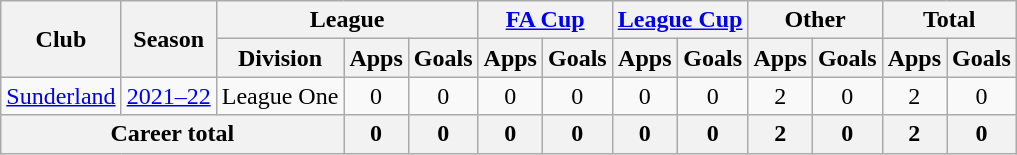<table class=wikitable style="text-align: center">
<tr>
<th rowspan=2>Club</th>
<th rowspan=2>Season</th>
<th colspan=3>League</th>
<th colspan=2><a href='#'>FA Cup</a></th>
<th colspan=2><a href='#'>League Cup</a></th>
<th colspan=2>Other</th>
<th colspan=2>Total</th>
</tr>
<tr>
<th>Division</th>
<th>Apps</th>
<th>Goals</th>
<th>Apps</th>
<th>Goals</th>
<th>Apps</th>
<th>Goals</th>
<th>Apps</th>
<th>Goals</th>
<th>Apps</th>
<th>Goals</th>
</tr>
<tr>
<td rowspan=1><a href='#'>Sunderland</a></td>
<td><a href='#'>2021–22</a></td>
<td>League One</td>
<td>0</td>
<td>0</td>
<td>0</td>
<td>0</td>
<td>0</td>
<td>0</td>
<td>2</td>
<td>0</td>
<td>2</td>
<td>0</td>
</tr>
<tr>
<th colspan=3>Career total</th>
<th>0</th>
<th>0</th>
<th>0</th>
<th>0</th>
<th>0</th>
<th>0</th>
<th>2</th>
<th>0</th>
<th>2</th>
<th>0</th>
</tr>
</table>
